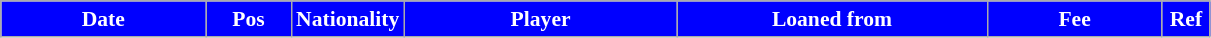<table class="wikitable"  style="text-align:center; font-size:90%; ">
<tr>
<th style="background:#0000FF;color:#FFFFFF;width:130px;">Date</th>
<th style="background:#0000FF;color:#FFFFFF;width:50px;">Pos</th>
<th style="background:#0000FF;color:#FFFFFF;width:50px;">Nationality</th>
<th style="background:#0000FF;color:#FFFFFF;width:175px;">Player</th>
<th style="background:#0000FF;color:#FFFFFF;width:200px;">Loaned from</th>
<th style="background:#0000FF;color:#FFFFFF;width:110px;">Fee</th>
<th style="background:#0000FF;color:#FFFFFF;width:25px;">Ref</th>
</tr>
</table>
